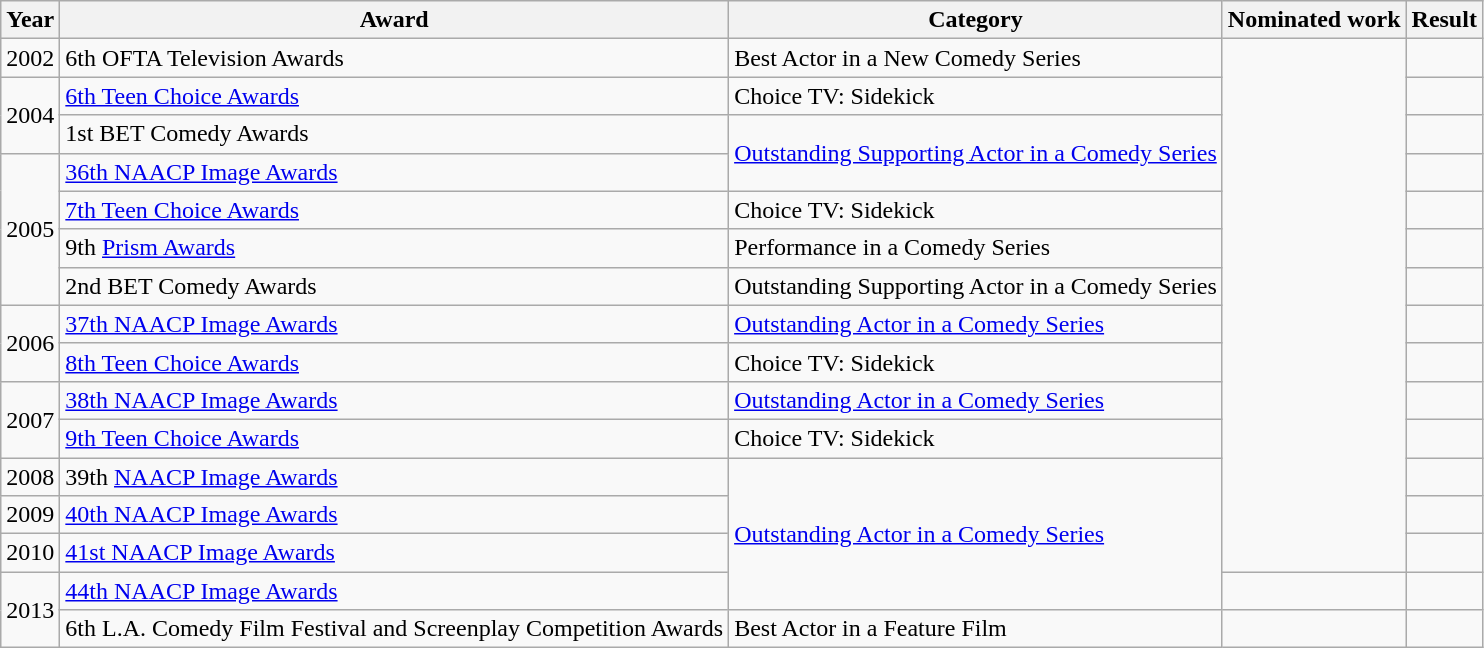<table class="wikitable">
<tr>
<th>Year</th>
<th>Award</th>
<th>Category</th>
<th>Nominated work</th>
<th>Result</th>
</tr>
<tr>
<td>2002</td>
<td>6th OFTA Television Awards</td>
<td>Best Actor in a New Comedy Series</td>
<td rowspan="14"></td>
<td></td>
</tr>
<tr>
<td rowspan="2">2004</td>
<td><a href='#'>6th Teen Choice Awards</a></td>
<td>Choice TV: Sidekick</td>
<td></td>
</tr>
<tr>
<td>1st BET Comedy Awards</td>
<td rowspan="2"><a href='#'>Outstanding Supporting Actor in a Comedy Series</a></td>
<td></td>
</tr>
<tr>
<td rowspan="4">2005</td>
<td><a href='#'>36th NAACP Image Awards</a></td>
<td></td>
</tr>
<tr>
<td><a href='#'>7th Teen Choice Awards</a></td>
<td>Choice TV: Sidekick</td>
<td></td>
</tr>
<tr>
<td>9th <a href='#'>Prism Awards</a></td>
<td>Performance in a Comedy Series</td>
<td></td>
</tr>
<tr>
<td>2nd BET Comedy Awards</td>
<td>Outstanding Supporting Actor in a Comedy Series</td>
<td></td>
</tr>
<tr>
<td rowspan="2">2006</td>
<td><a href='#'>37th NAACP Image Awards</a></td>
<td><a href='#'>Outstanding Actor in a Comedy Series</a></td>
<td></td>
</tr>
<tr>
<td><a href='#'>8th Teen Choice Awards</a></td>
<td>Choice TV: Sidekick</td>
<td></td>
</tr>
<tr>
<td rowspan="2">2007</td>
<td><a href='#'>38th NAACP Image Awards</a></td>
<td><a href='#'>Outstanding Actor in a Comedy Series</a></td>
<td></td>
</tr>
<tr>
<td><a href='#'>9th Teen Choice Awards</a></td>
<td>Choice TV: Sidekick</td>
<td></td>
</tr>
<tr>
<td>2008</td>
<td>39th <a href='#'>NAACP Image Awards</a></td>
<td rowspan=4><a href='#'>Outstanding Actor in a Comedy Series</a></td>
<td></td>
</tr>
<tr>
<td>2009</td>
<td><a href='#'>40th NAACP Image Awards</a></td>
<td></td>
</tr>
<tr>
<td>2010</td>
<td><a href='#'>41st NAACP Image Awards</a></td>
<td></td>
</tr>
<tr>
<td rowspan="2">2013</td>
<td><a href='#'>44th NAACP Image Awards</a></td>
<td></td>
<td></td>
</tr>
<tr>
<td>6th L.A. Comedy Film Festival and Screenplay Competition Awards</td>
<td>Best Actor in a Feature Film</td>
<td></td>
<td></td>
</tr>
</table>
